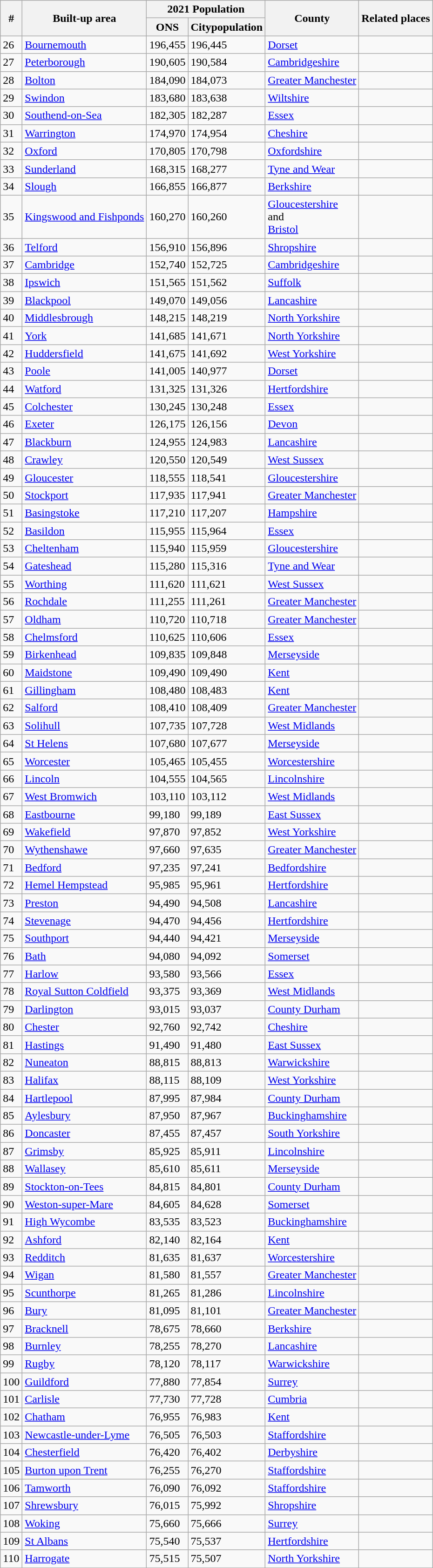<table class="wikitable sortable">
<tr>
<th rowspan=2>#</th>
<th rowspan=2>Built-up area</th>
<th colspan=2>2021 Population</th>
<th rowspan=2>County</th>
<th class="unsortable" rowspan=2>Related places</th>
</tr>
<tr>
<th>ONS</th>
<th>Citypopulation</th>
</tr>
<tr>
<td>26</td>
<td><a href='#'>Bournemouth</a></td>
<td>196,455</td>
<td>196,445</td>
<td><a href='#'>Dorset</a></td>
<td></td>
</tr>
<tr>
<td>27</td>
<td><a href='#'>Peterborough</a></td>
<td>190,605</td>
<td>190,584</td>
<td><a href='#'>Cambridgeshire</a></td>
<td></td>
</tr>
<tr>
<td>28</td>
<td><a href='#'>Bolton</a></td>
<td>184,090</td>
<td>184,073</td>
<td><a href='#'>Greater Manchester</a></td>
<td></td>
</tr>
<tr>
<td>29</td>
<td><a href='#'>Swindon</a></td>
<td>183,680</td>
<td>183,638</td>
<td><a href='#'>Wiltshire</a></td>
<td></td>
</tr>
<tr>
<td>30</td>
<td><a href='#'>Southend-on-Sea</a></td>
<td>182,305</td>
<td>182,287</td>
<td><a href='#'>Essex</a></td>
<td></td>
</tr>
<tr>
<td>31</td>
<td><a href='#'>Warrington</a></td>
<td>174,970</td>
<td>174,954</td>
<td><a href='#'>Cheshire</a></td>
<td></td>
</tr>
<tr>
<td>32</td>
<td><a href='#'>Oxford</a></td>
<td>170,805</td>
<td>170,798</td>
<td><a href='#'>Oxfordshire</a></td>
<td></td>
</tr>
<tr>
<td>33</td>
<td><a href='#'>Sunderland</a></td>
<td>168,315</td>
<td>168,277</td>
<td><a href='#'>Tyne and Wear</a></td>
<td></td>
</tr>
<tr>
<td>34</td>
<td><a href='#'>Slough</a></td>
<td>166,855</td>
<td>166,877</td>
<td><a href='#'>Berkshire</a></td>
<td></td>
</tr>
<tr>
<td>35</td>
<td><a href='#'>Kingswood and Fishponds</a></td>
<td>160,270</td>
<td>160,260</td>
<td><a href='#'>Gloucestershire</a><br>and<br><a href='#'>Bristol</a></td>
<td></td>
</tr>
<tr>
<td>36</td>
<td><a href='#'>Telford</a></td>
<td>156,910</td>
<td>156,896</td>
<td><a href='#'>Shropshire</a></td>
<td></td>
</tr>
<tr>
<td>37</td>
<td><a href='#'>Cambridge</a></td>
<td>152,740</td>
<td>152,725</td>
<td><a href='#'>Cambridgeshire</a></td>
<td></td>
</tr>
<tr>
<td>38</td>
<td><a href='#'>Ipswich</a></td>
<td>151,565</td>
<td>151,562</td>
<td><a href='#'>Suffolk</a></td>
<td></td>
</tr>
<tr>
<td>39</td>
<td><a href='#'>Blackpool</a></td>
<td>149,070</td>
<td>149,056</td>
<td><a href='#'>Lancashire</a></td>
<td></td>
</tr>
<tr>
<td>40</td>
<td><a href='#'>Middlesbrough</a></td>
<td>148,215</td>
<td>148,219</td>
<td><a href='#'>North Yorkshire</a></td>
<td></td>
</tr>
<tr>
<td>41</td>
<td><a href='#'>York</a></td>
<td>141,685</td>
<td>141,671</td>
<td><a href='#'>North Yorkshire</a></td>
<td></td>
</tr>
<tr>
<td>42</td>
<td><a href='#'>Huddersfield</a></td>
<td>141,675</td>
<td>141,692</td>
<td><a href='#'>West Yorkshire</a></td>
<td></td>
</tr>
<tr>
<td>43</td>
<td><a href='#'>Poole</a></td>
<td>141,005</td>
<td>140,977</td>
<td><a href='#'>Dorset</a></td>
<td></td>
</tr>
<tr>
<td>44</td>
<td><a href='#'>Watford</a></td>
<td>131,325</td>
<td>131,326</td>
<td><a href='#'>Hertfordshire</a></td>
<td></td>
</tr>
<tr>
<td>45</td>
<td><a href='#'>Colchester</a></td>
<td>130,245</td>
<td>130,248</td>
<td><a href='#'>Essex</a></td>
<td></td>
</tr>
<tr>
<td>46</td>
<td><a href='#'>Exeter</a></td>
<td>126,175</td>
<td>126,156</td>
<td><a href='#'>Devon</a></td>
<td></td>
</tr>
<tr>
<td>47</td>
<td><a href='#'>Blackburn</a></td>
<td>124,955</td>
<td>124,983</td>
<td><a href='#'>Lancashire</a></td>
<td></td>
</tr>
<tr>
<td>48</td>
<td><a href='#'>Crawley</a></td>
<td>120,550</td>
<td>120,549</td>
<td><a href='#'>West Sussex</a></td>
<td></td>
</tr>
<tr>
<td>49</td>
<td><a href='#'>Gloucester</a></td>
<td>118,555</td>
<td>118,541</td>
<td><a href='#'>Gloucestershire</a></td>
<td></td>
</tr>
<tr>
<td>50</td>
<td><a href='#'>Stockport</a></td>
<td>117,935</td>
<td>117,941</td>
<td><a href='#'>Greater Manchester</a></td>
<td></td>
</tr>
<tr>
<td>51</td>
<td><a href='#'>Basingstoke</a></td>
<td>117,210</td>
<td>117,207</td>
<td><a href='#'>Hampshire</a></td>
<td></td>
</tr>
<tr>
<td>52</td>
<td><a href='#'>Basildon</a></td>
<td>115,955</td>
<td>115,964</td>
<td><a href='#'>Essex</a></td>
<td></td>
</tr>
<tr>
<td>53</td>
<td><a href='#'>Cheltenham</a></td>
<td>115,940</td>
<td>115,959</td>
<td><a href='#'>Gloucestershire</a></td>
<td></td>
</tr>
<tr>
<td>54</td>
<td><a href='#'>Gateshead</a></td>
<td>115,280</td>
<td>115,316</td>
<td><a href='#'>Tyne and Wear</a></td>
<td></td>
</tr>
<tr>
<td>55</td>
<td><a href='#'>Worthing</a></td>
<td>111,620</td>
<td>111,621</td>
<td><a href='#'>West Sussex</a></td>
<td></td>
</tr>
<tr>
<td>56</td>
<td><a href='#'>Rochdale</a></td>
<td>111,255</td>
<td>111,261</td>
<td><a href='#'>Greater Manchester</a></td>
<td></td>
</tr>
<tr>
<td>57</td>
<td><a href='#'>Oldham</a></td>
<td>110,720</td>
<td>110,718</td>
<td><a href='#'>Greater Manchester</a></td>
<td></td>
</tr>
<tr>
<td>58</td>
<td><a href='#'>Chelmsford</a></td>
<td>110,625</td>
<td>110,606</td>
<td><a href='#'>Essex</a></td>
<td></td>
</tr>
<tr>
<td>59</td>
<td><a href='#'>Birkenhead</a></td>
<td>109,835</td>
<td>109,848</td>
<td><a href='#'>Merseyside</a></td>
<td></td>
</tr>
<tr>
<td>60</td>
<td><a href='#'>Maidstone</a></td>
<td>109,490</td>
<td>109,490</td>
<td><a href='#'>Kent</a></td>
<td></td>
</tr>
<tr>
<td>61</td>
<td><a href='#'>Gillingham</a></td>
<td>108,480</td>
<td>108,483</td>
<td><a href='#'>Kent</a></td>
<td></td>
</tr>
<tr>
<td>62</td>
<td><a href='#'>Salford</a></td>
<td>108,410</td>
<td>108,409</td>
<td><a href='#'>Greater Manchester</a></td>
<td></td>
</tr>
<tr>
<td>63</td>
<td><a href='#'>Solihull</a></td>
<td>107,735</td>
<td>107,728</td>
<td><a href='#'> West Midlands</a></td>
<td></td>
</tr>
<tr>
<td>64</td>
<td><a href='#'>St Helens</a></td>
<td>107,680</td>
<td>107,677</td>
<td><a href='#'>Merseyside</a></td>
<td></td>
</tr>
<tr>
<td>65</td>
<td><a href='#'>Worcester</a></td>
<td>105,465</td>
<td>105,455</td>
<td><a href='#'>Worcestershire</a></td>
<td></td>
</tr>
<tr>
<td>66</td>
<td><a href='#'>Lincoln</a></td>
<td>104,555</td>
<td>104,565</td>
<td><a href='#'>Lincolnshire</a></td>
<td></td>
</tr>
<tr>
<td>67</td>
<td><a href='#'>West Bromwich</a></td>
<td>103,110</td>
<td>103,112</td>
<td><a href='#'> West Midlands</a></td>
<td></td>
</tr>
<tr>
<td>68</td>
<td><a href='#'>Eastbourne</a></td>
<td>99,180</td>
<td>99,189</td>
<td><a href='#'>East Sussex</a></td>
<td></td>
</tr>
<tr>
<td>69</td>
<td><a href='#'>Wakefield</a></td>
<td>97,870</td>
<td>97,852</td>
<td><a href='#'>West Yorkshire</a></td>
<td></td>
</tr>
<tr>
<td>70</td>
<td><a href='#'>Wythenshawe</a></td>
<td>97,660</td>
<td>97,635</td>
<td><a href='#'>Greater Manchester</a></td>
<td></td>
</tr>
<tr>
<td>71</td>
<td><a href='#'>Bedford</a></td>
<td>97,235</td>
<td>97,241</td>
<td><a href='#'>Bedfordshire</a></td>
<td></td>
</tr>
<tr>
<td>72</td>
<td><a href='#'>Hemel Hempstead</a></td>
<td>95,985</td>
<td>95,961</td>
<td><a href='#'>Hertfordshire</a></td>
<td></td>
</tr>
<tr>
<td>73</td>
<td><a href='#'>Preston</a></td>
<td>94,490</td>
<td>94,508</td>
<td><a href='#'>Lancashire</a></td>
<td></td>
</tr>
<tr>
<td>74</td>
<td><a href='#'>Stevenage</a></td>
<td>94,470</td>
<td>94,456</td>
<td><a href='#'>Hertfordshire</a></td>
<td></td>
</tr>
<tr>
<td>75</td>
<td><a href='#'>Southport</a></td>
<td>94,440</td>
<td>94,421</td>
<td><a href='#'>Merseyside</a></td>
<td></td>
</tr>
<tr>
<td>76</td>
<td><a href='#'>Bath</a></td>
<td>94,080</td>
<td>94,092</td>
<td><a href='#'>Somerset</a></td>
<td></td>
</tr>
<tr>
<td>77</td>
<td><a href='#'>Harlow</a></td>
<td>93,580</td>
<td>93,566</td>
<td><a href='#'>Essex</a></td>
<td></td>
</tr>
<tr>
<td>78</td>
<td><a href='#'>Royal Sutton Coldfield</a></td>
<td>93,375</td>
<td>93,369</td>
<td><a href='#'> West Midlands</a></td>
<td></td>
</tr>
<tr>
<td>79</td>
<td><a href='#'>Darlington</a></td>
<td>93,015</td>
<td>93,037</td>
<td><a href='#'>County Durham</a></td>
<td></td>
</tr>
<tr>
<td>80</td>
<td><a href='#'>Chester</a></td>
<td>92,760</td>
<td>92,742</td>
<td><a href='#'>Cheshire</a></td>
<td></td>
</tr>
<tr>
<td>81</td>
<td><a href='#'>Hastings</a></td>
<td>91,490</td>
<td>91,480</td>
<td><a href='#'>East Sussex</a></td>
<td></td>
</tr>
<tr>
<td>82</td>
<td><a href='#'>Nuneaton</a></td>
<td>88,815</td>
<td>88,813</td>
<td><a href='#'>Warwickshire</a></td>
<td></td>
</tr>
<tr>
<td>83</td>
<td><a href='#'>Halifax</a></td>
<td>88,115</td>
<td>88,109</td>
<td><a href='#'>West Yorkshire</a></td>
<td></td>
</tr>
<tr>
<td>84</td>
<td><a href='#'>Hartlepool</a></td>
<td>87,995</td>
<td>87,984</td>
<td><a href='#'>County Durham</a></td>
<td></td>
</tr>
<tr>
<td>85</td>
<td><a href='#'>Aylesbury</a></td>
<td>87,950</td>
<td>87,967</td>
<td><a href='#'>Buckinghamshire</a></td>
<td></td>
</tr>
<tr>
<td>86</td>
<td><a href='#'>Doncaster</a></td>
<td>87,455</td>
<td>87,457</td>
<td><a href='#'>South Yorkshire</a></td>
<td></td>
</tr>
<tr>
<td>87</td>
<td><a href='#'>Grimsby</a></td>
<td>85,925</td>
<td>85,911</td>
<td><a href='#'>Lincolnshire</a></td>
<td></td>
</tr>
<tr>
<td>88</td>
<td><a href='#'>Wallasey</a></td>
<td>85,610</td>
<td>85,611</td>
<td><a href='#'>Merseyside</a></td>
<td></td>
</tr>
<tr>
<td>89</td>
<td><a href='#'>Stockton-on-Tees</a></td>
<td>84,815</td>
<td>84,801</td>
<td><a href='#'>County Durham</a></td>
<td></td>
</tr>
<tr>
<td>90</td>
<td><a href='#'>Weston-super-Mare</a></td>
<td>84,605</td>
<td>84,628</td>
<td><a href='#'>Somerset</a></td>
<td></td>
</tr>
<tr>
<td>91</td>
<td><a href='#'>High Wycombe</a></td>
<td>83,535</td>
<td>83,523</td>
<td><a href='#'>Buckinghamshire</a></td>
<td></td>
</tr>
<tr>
<td>92</td>
<td><a href='#'>Ashford</a></td>
<td>82,140</td>
<td>82,164</td>
<td><a href='#'>Kent</a></td>
<td></td>
</tr>
<tr>
<td>93</td>
<td><a href='#'>Redditch</a></td>
<td>81,635</td>
<td>81,637</td>
<td><a href='#'>Worcestershire</a></td>
<td></td>
</tr>
<tr>
<td>94</td>
<td><a href='#'>Wigan</a></td>
<td>81,580</td>
<td>81,557</td>
<td><a href='#'>Greater Manchester</a></td>
<td></td>
</tr>
<tr>
<td>95</td>
<td><a href='#'>Scunthorpe</a></td>
<td>81,265</td>
<td>81,286</td>
<td><a href='#'>Lincolnshire</a></td>
<td></td>
</tr>
<tr>
<td>96</td>
<td><a href='#'>Bury</a></td>
<td>81,095</td>
<td>81,101</td>
<td><a href='#'>Greater Manchester</a></td>
<td></td>
</tr>
<tr>
<td>97</td>
<td><a href='#'>Bracknell</a></td>
<td>78,675</td>
<td>78,660</td>
<td><a href='#'>Berkshire</a></td>
<td></td>
</tr>
<tr>
<td>98</td>
<td><a href='#'>Burnley</a></td>
<td>78,255</td>
<td>78,270</td>
<td><a href='#'>Lancashire</a></td>
<td></td>
</tr>
<tr>
<td>99</td>
<td><a href='#'>Rugby</a></td>
<td>78,120</td>
<td>78,117</td>
<td><a href='#'>Warwickshire</a></td>
<td></td>
</tr>
<tr>
<td>100</td>
<td><a href='#'>Guildford</a></td>
<td>77,880</td>
<td>77,854</td>
<td><a href='#'>Surrey</a></td>
<td></td>
</tr>
<tr>
<td>101</td>
<td><a href='#'>Carlisle</a></td>
<td>77,730</td>
<td>77,728</td>
<td><a href='#'>Cumbria</a></td>
<td></td>
</tr>
<tr>
<td>102</td>
<td><a href='#'>Chatham</a></td>
<td>76,955</td>
<td>76,983</td>
<td><a href='#'>Kent</a></td>
<td></td>
</tr>
<tr>
<td>103</td>
<td><a href='#'>Newcastle-under-Lyme</a></td>
<td>76,505</td>
<td>76,503</td>
<td><a href='#'>Staffordshire</a></td>
<td></td>
</tr>
<tr>
<td>104</td>
<td><a href='#'>Chesterfield</a></td>
<td>76,420</td>
<td>76,402</td>
<td><a href='#'>Derbyshire</a></td>
<td></td>
</tr>
<tr>
<td>105</td>
<td><a href='#'>Burton upon Trent</a></td>
<td>76,255</td>
<td>76,270</td>
<td><a href='#'>Staffordshire</a></td>
<td></td>
</tr>
<tr>
<td>106</td>
<td><a href='#'>Tamworth</a></td>
<td>76,090</td>
<td>76,092</td>
<td><a href='#'>Staffordshire</a></td>
<td></td>
</tr>
<tr>
<td>107</td>
<td><a href='#'>Shrewsbury</a></td>
<td>76,015</td>
<td>75,992</td>
<td><a href='#'>Shropshire</a></td>
<td></td>
</tr>
<tr>
<td>108</td>
<td><a href='#'>Woking</a></td>
<td>75,660</td>
<td>75,666</td>
<td><a href='#'>Surrey</a></td>
<td></td>
</tr>
<tr>
<td>109</td>
<td><a href='#'>St Albans</a></td>
<td>75,540</td>
<td>75,537</td>
<td><a href='#'>Hertfordshire</a></td>
<td></td>
</tr>
<tr>
<td>110</td>
<td><a href='#'>Harrogate</a></td>
<td>75,515</td>
<td>75,507</td>
<td><a href='#'>North Yorkshire</a></td>
<td></td>
</tr>
</table>
